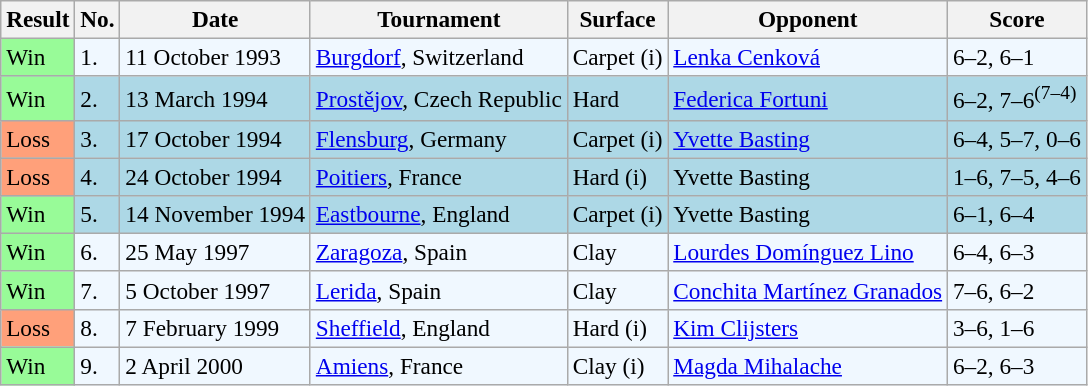<table class="sortable wikitable" style=font-size:97%>
<tr>
<th>Result</th>
<th>No.</th>
<th>Date</th>
<th>Tournament</th>
<th>Surface</th>
<th>Opponent</th>
<th class="unsortable">Score</th>
</tr>
<tr style="background:#f0f8ff;">
<td style="background:#98fb98;">Win</td>
<td>1.</td>
<td>11 October 1993</td>
<td><a href='#'>Burgdorf</a>, Switzerland</td>
<td>Carpet (i)</td>
<td> <a href='#'>Lenka Cenková</a></td>
<td>6–2, 6–1</td>
</tr>
<tr style="background:lightblue;">
<td style="background:#98fb98;">Win</td>
<td>2.</td>
<td>13 March 1994</td>
<td><a href='#'>Prostějov</a>, Czech Republic</td>
<td>Hard</td>
<td> <a href='#'>Federica Fortuni</a></td>
<td>6–2, 7–6<sup>(7–4)</sup></td>
</tr>
<tr style="background:lightblue;">
<td style="background:#ffa07a;">Loss</td>
<td>3.</td>
<td>17 October 1994</td>
<td><a href='#'>Flensburg</a>, Germany</td>
<td>Carpet (i)</td>
<td> <a href='#'>Yvette Basting</a></td>
<td>6–4, 5–7, 0–6</td>
</tr>
<tr style="background:lightblue;">
<td style="background:#ffa07a;">Loss</td>
<td>4.</td>
<td>24 October 1994</td>
<td><a href='#'>Poitiers</a>, France</td>
<td>Hard (i)</td>
<td> Yvette Basting</td>
<td>1–6, 7–5, 4–6</td>
</tr>
<tr style="background:lightblue;">
<td style="background:#98fb98;">Win</td>
<td>5.</td>
<td>14 November 1994</td>
<td><a href='#'>Eastbourne</a>, England</td>
<td>Carpet (i)</td>
<td> Yvette Basting</td>
<td>6–1, 6–4</td>
</tr>
<tr style="background:#f0f8ff;">
<td style="background:#98fb98;">Win</td>
<td>6.</td>
<td>25 May 1997</td>
<td><a href='#'>Zaragoza</a>, Spain</td>
<td>Clay</td>
<td> <a href='#'>Lourdes Domínguez Lino</a></td>
<td>6–4, 6–3</td>
</tr>
<tr style="background:#f0f8ff;">
<td style="background:#98fb98;">Win</td>
<td>7.</td>
<td>5 October 1997</td>
<td><a href='#'>Lerida</a>, Spain</td>
<td>Clay</td>
<td> <a href='#'>Conchita Martínez Granados</a></td>
<td>7–6, 6–2</td>
</tr>
<tr style="background:#f0f8ff;">
<td style="background:#ffa07a;">Loss</td>
<td>8.</td>
<td>7 February 1999</td>
<td><a href='#'>Sheffield</a>, England</td>
<td>Hard (i)</td>
<td> <a href='#'>Kim Clijsters</a></td>
<td>3–6, 1–6</td>
</tr>
<tr style="background:#f0f8ff;">
<td style="background:#98fb98;">Win</td>
<td>9.</td>
<td>2 April 2000</td>
<td><a href='#'>Amiens</a>, France</td>
<td>Clay (i)</td>
<td> <a href='#'>Magda Mihalache</a></td>
<td>6–2, 6–3</td>
</tr>
</table>
